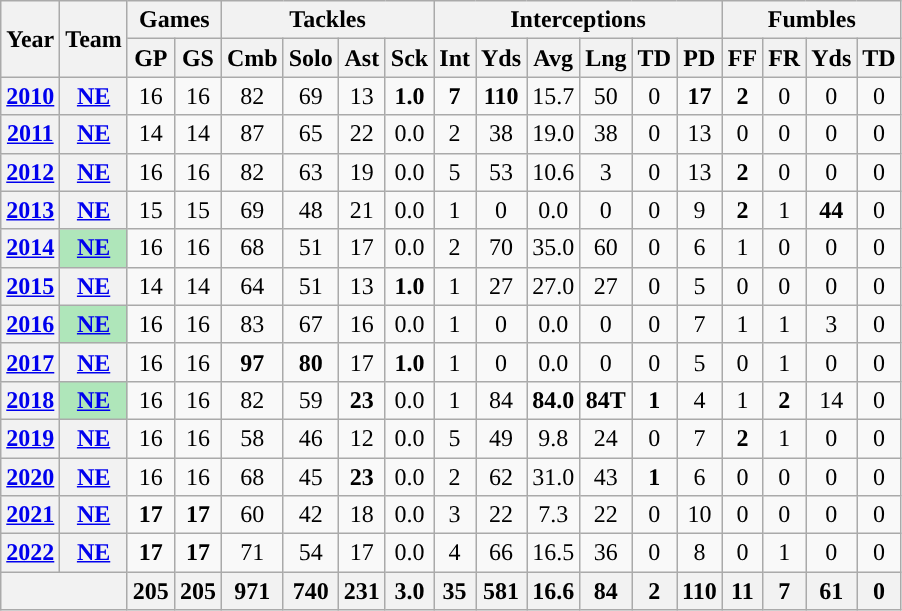<table class="wikitable" style="text-align:center;">
<tr>
<th rowspan="2">Year</th>
<th rowspan="2">Team</th>
<th colspan="2">Games</th>
<th colspan="4">Tackles</th>
<th colspan="6">Interceptions</th>
<th colspan="4">Fumbles</th>
</tr>
<tr>
<th>GP</th>
<th>GS</th>
<th>Cmb</th>
<th>Solo</th>
<th>Ast</th>
<th>Sck</th>
<th>Int</th>
<th>Yds</th>
<th>Avg</th>
<th>Lng</th>
<th>TD</th>
<th>PD</th>
<th>FF</th>
<th>FR</th>
<th>Yds</th>
<th>TD</th>
</tr>
<tr>
<th><a href='#'>2010</a></th>
<th><a href='#'>NE</a></th>
<td>16</td>
<td>16</td>
<td>82</td>
<td>69</td>
<td>13</td>
<td><strong>1.0</strong></td>
<td><strong>7</strong></td>
<td><strong>110</strong></td>
<td>15.7</td>
<td>50</td>
<td>0</td>
<td><strong>17</strong></td>
<td><strong>2</strong></td>
<td>0</td>
<td>0</td>
<td>0</td>
</tr>
<tr>
<th><a href='#'>2011</a></th>
<th><a href='#'>NE</a></th>
<td>14</td>
<td>14</td>
<td>87</td>
<td>65</td>
<td>22</td>
<td>0.0</td>
<td>2</td>
<td>38</td>
<td>19.0</td>
<td>38</td>
<td>0</td>
<td>13</td>
<td>0</td>
<td>0</td>
<td>0</td>
<td>0</td>
</tr>
<tr>
<th><a href='#'>2012</a></th>
<th><a href='#'>NE</a></th>
<td>16</td>
<td>16</td>
<td>82</td>
<td>63</td>
<td>19</td>
<td>0.0</td>
<td>5</td>
<td>53</td>
<td>10.6</td>
<td>3</td>
<td>0</td>
<td>13</td>
<td><strong>2</strong></td>
<td>0</td>
<td>0</td>
<td>0</td>
</tr>
<tr>
<th><a href='#'>2013</a></th>
<th><a href='#'>NE</a></th>
<td>15</td>
<td>15</td>
<td>69</td>
<td>48</td>
<td>21</td>
<td>0.0</td>
<td>1</td>
<td>0</td>
<td>0.0</td>
<td>0</td>
<td>0</td>
<td>9</td>
<td><strong>2</strong></td>
<td>1</td>
<td><strong>44</strong></td>
<td>0</td>
</tr>
<tr>
<th><a href='#'>2014</a></th>
<th style="background:#afe6ba;"><a href='#'>NE</a></th>
<td>16</td>
<td>16</td>
<td>68</td>
<td>51</td>
<td>17</td>
<td>0.0</td>
<td>2</td>
<td>70</td>
<td>35.0</td>
<td>60</td>
<td>0</td>
<td>6</td>
<td>1</td>
<td>0</td>
<td>0</td>
<td>0</td>
</tr>
<tr>
<th><a href='#'>2015</a></th>
<th><a href='#'>NE</a></th>
<td>14</td>
<td>14</td>
<td>64</td>
<td>51</td>
<td>13</td>
<td><strong>1.0</strong></td>
<td>1</td>
<td>27</td>
<td>27.0</td>
<td>27</td>
<td>0</td>
<td>5</td>
<td>0</td>
<td>0</td>
<td>0</td>
<td>0</td>
</tr>
<tr>
<th><a href='#'>2016</a></th>
<th style="background:#afe6ba;"><a href='#'>NE</a></th>
<td>16</td>
<td>16</td>
<td>83</td>
<td>67</td>
<td>16</td>
<td>0.0</td>
<td>1</td>
<td>0</td>
<td>0.0</td>
<td>0</td>
<td>0</td>
<td>7</td>
<td>1</td>
<td>1</td>
<td>3</td>
<td>0</td>
</tr>
<tr>
<th><a href='#'>2017</a></th>
<th><a href='#'>NE</a></th>
<td>16</td>
<td>16</td>
<td><strong>97</strong></td>
<td><strong>80</strong></td>
<td>17</td>
<td><strong>1.0 </strong></td>
<td>1</td>
<td>0</td>
<td>0.0</td>
<td>0</td>
<td>0</td>
<td>5</td>
<td>0</td>
<td>1</td>
<td>0</td>
<td>0</td>
</tr>
<tr>
<th><a href='#'>2018</a></th>
<th style="background:#afe6ba;"><a href='#'>NE</a></th>
<td>16</td>
<td>16</td>
<td>82</td>
<td>59</td>
<td><strong>23</strong></td>
<td>0.0</td>
<td>1</td>
<td>84</td>
<td><strong>84.0</strong></td>
<td><strong>84T</strong></td>
<td><strong>1</strong></td>
<td>4</td>
<td>1</td>
<td><strong>2</strong></td>
<td>14</td>
<td>0</td>
</tr>
<tr>
<th><a href='#'>2019</a></th>
<th><a href='#'>NE</a></th>
<td>16</td>
<td>16</td>
<td>58</td>
<td>46</td>
<td>12</td>
<td>0.0</td>
<td>5</td>
<td>49</td>
<td>9.8</td>
<td>24</td>
<td>0</td>
<td>7</td>
<td><strong>2</strong></td>
<td>1</td>
<td>0</td>
<td>0</td>
</tr>
<tr>
<th><a href='#'>2020</a></th>
<th><a href='#'>NE</a></th>
<td>16</td>
<td>16</td>
<td>68</td>
<td>45</td>
<td><strong>23</strong></td>
<td>0.0</td>
<td>2</td>
<td>62</td>
<td>31.0</td>
<td>43</td>
<td><strong>1</strong></td>
<td>6</td>
<td>0</td>
<td>0</td>
<td>0</td>
<td>0</td>
</tr>
<tr>
<th><a href='#'>2021</a></th>
<th><a href='#'>NE</a></th>
<td><strong>17</strong></td>
<td><strong>17</strong></td>
<td>60</td>
<td>42</td>
<td>18</td>
<td>0.0</td>
<td>3</td>
<td>22</td>
<td>7.3</td>
<td>22</td>
<td>0</td>
<td>10</td>
<td>0</td>
<td>0</td>
<td>0</td>
<td>0</td>
</tr>
<tr>
<th><a href='#'>2022</a></th>
<th><a href='#'>NE</a></th>
<td><strong>17</strong></td>
<td><strong>17</strong></td>
<td>71</td>
<td>54</td>
<td>17</td>
<td>0.0</td>
<td>4</td>
<td>66</td>
<td>16.5</td>
<td>36</td>
<td>0</td>
<td>8</td>
<td>0</td>
<td>1</td>
<td>0</td>
<td>0</td>
</tr>
<tr>
<th colspan="2"></th>
<th>205</th>
<th>205</th>
<th>971</th>
<th>740</th>
<th>231</th>
<th>3.0</th>
<th>35</th>
<th>581</th>
<th>16.6</th>
<th>84</th>
<th>2</th>
<th>110</th>
<th>11</th>
<th>7</th>
<th>61</th>
<th>0</th>
</tr>
</table>
